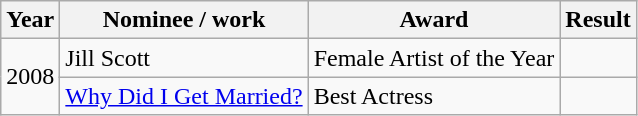<table class="wikitable">
<tr>
<th>Year</th>
<th>Nominee / work</th>
<th>Award</th>
<th>Result</th>
</tr>
<tr>
<td rowspan="2">2008</td>
<td>Jill Scott</td>
<td>Female Artist of the Year</td>
<td></td>
</tr>
<tr>
<td><a href='#'>Why Did I Get Married?</a></td>
<td>Best Actress</td>
<td></td>
</tr>
</table>
